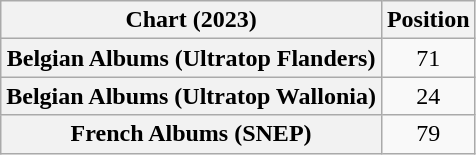<table class="wikitable sortable plainrowheaders" style="text-align:center">
<tr>
<th scope="col">Chart (2023)</th>
<th scope="col">Position</th>
</tr>
<tr>
<th scope="row">Belgian Albums (Ultratop Flanders)</th>
<td>71</td>
</tr>
<tr>
<th scope="row">Belgian Albums (Ultratop Wallonia)</th>
<td>24</td>
</tr>
<tr>
<th scope="row">French Albums (SNEP)</th>
<td>79</td>
</tr>
</table>
